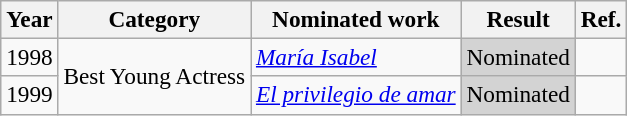<table class="wikitable sortable" style="font-size:97%;">
<tr>
<th>Year</th>
<th>Category</th>
<th>Nominated work</th>
<th>Result</th>
<th class="unsortable">Ref.</th>
</tr>
<tr>
<td style="text-align:center;">1998</td>
<td rowspan="2">Best Young Actress</td>
<td><em><a href='#'>María Isabel</a></em></td>
<td style="background:lightgrey">Nominated</td>
<td></td>
</tr>
<tr>
<td style="text-align:center;">1999</td>
<td><em><a href='#'>El privilegio de amar</a></em></td>
<td style="background:lightgrey">Nominated</td>
<td></td>
</tr>
</table>
